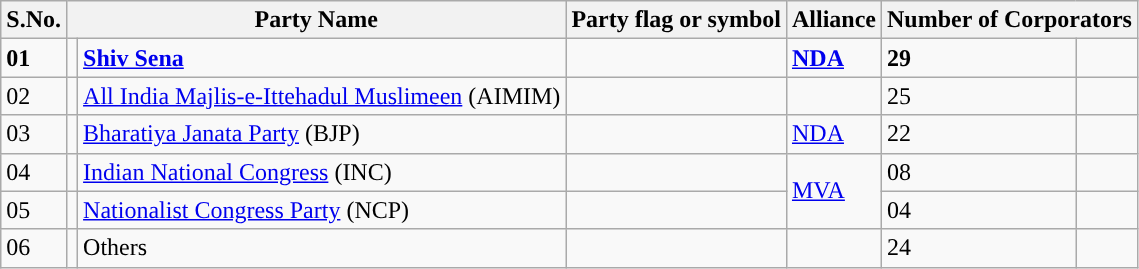<table class="sortable wikitable">
<tr>
<th>S.No.</th>
<th colspan="2">Party Name</th>
<th>Party flag or symbol</th>
<th>Alliance</th>
<th colspan="2">Number of Corporators</th>
</tr>
<tr>
<td><strong>01</strong></td>
<td style="background-color: "></td>
<td><strong><a href='#'>Shiv Sena</a></strong></td>
<td></td>
<td><strong><a href='#'>NDA</a></strong></td>
<td><strong>29</strong></td>
<td></td>
</tr>
<tr>
<td>02</td>
<td style="background-color: "></td>
<td><a href='#'>All India Majlis-e-Ittehadul Muslimeen</a> (AIMIM)</td>
<td></td>
<td></td>
<td>25</td>
<td></td>
</tr>
<tr>
<td>03</td>
<td style="background-color: "></td>
<td><a href='#'>Bharatiya Janata Party</a> (BJP)</td>
<td></td>
<td><a href='#'>NDA</a></td>
<td>22</td>
<td></td>
</tr>
<tr>
<td>04</td>
<td style="background-color: "></td>
<td><a href='#'>Indian National Congress</a> (INC)</td>
<td></td>
<td rowspan="2"><a href='#'>MVA</a></td>
<td>08</td>
<td></td>
</tr>
<tr>
<td>05</td>
<td style="background-color: "></td>
<td><a href='#'>Nationalist Congress Party</a> (NCP)</td>
<td></td>
<td>04</td>
<td></td>
</tr>
<tr>
<td>06</td>
<td style="background-color: "></td>
<td>Others</td>
<td></td>
<td></td>
<td>24</td>
<td></td>
</tr>
</table>
